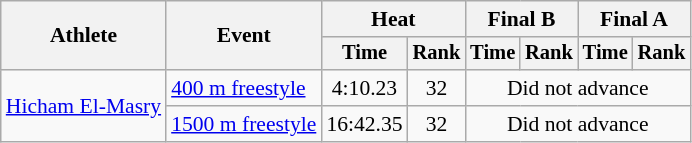<table class=wikitable style="font-size:90%">
<tr>
<th rowspan="2">Athlete</th>
<th rowspan="2">Event</th>
<th colspan="2">Heat</th>
<th colspan="2">Final B</th>
<th colspan="2">Final A</th>
</tr>
<tr style="font-size:95%">
<th>Time</th>
<th>Rank</th>
<th>Time</th>
<th>Rank</th>
<th>Time</th>
<th>Rank</th>
</tr>
<tr align=center>
<td align=left rowspan=2><a href='#'>Hicham El-Masry</a></td>
<td align=left><a href='#'>400 m freestyle</a></td>
<td>4:10.23</td>
<td>32</td>
<td colspan=4>Did not advance</td>
</tr>
<tr align=center>
<td align=left><a href='#'>1500 m freestyle</a></td>
<td>16:42.35</td>
<td>32</td>
<td colspan=4>Did not advance</td>
</tr>
</table>
